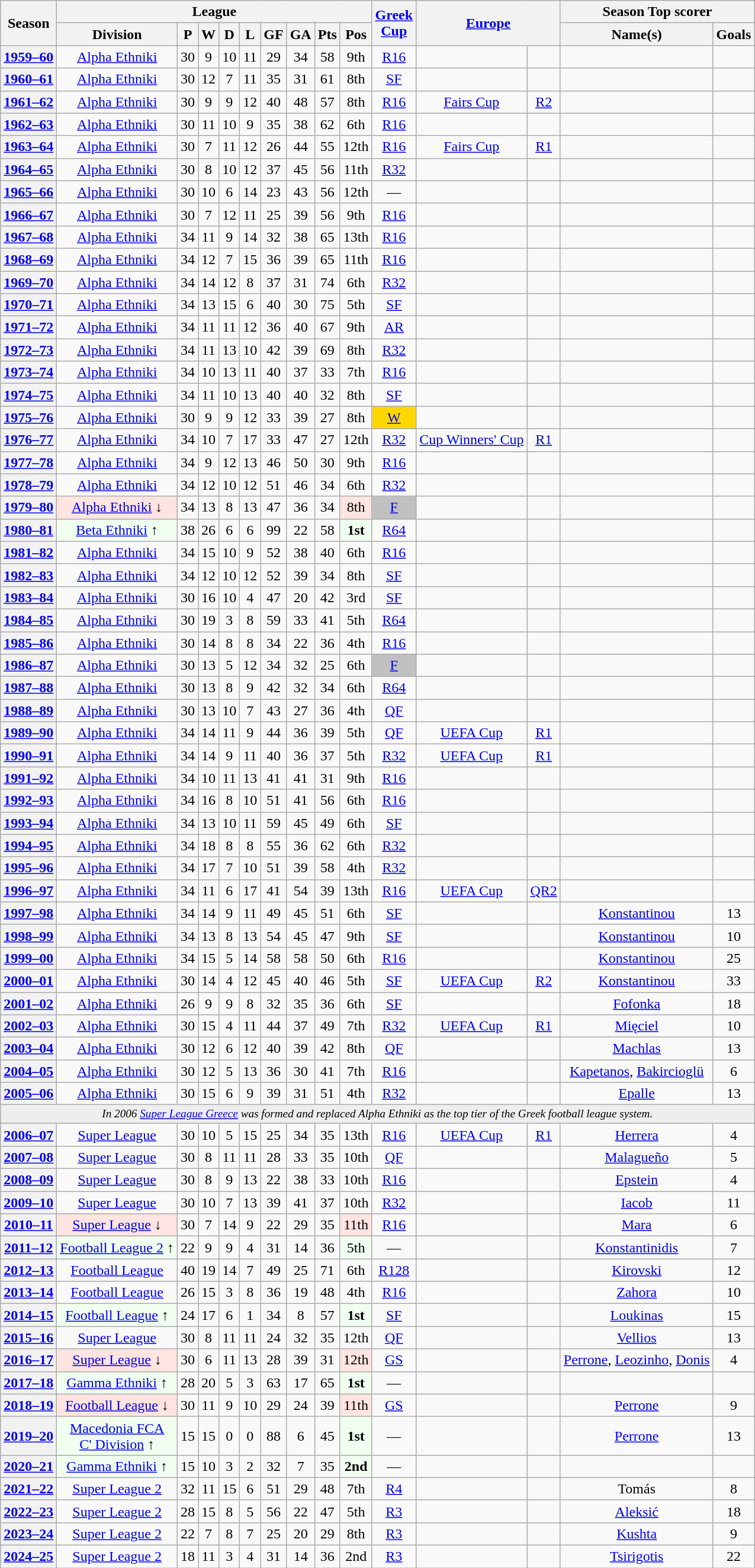<table class="wikitable" style="text-align: center">
<tr>
<th rowspan=2>Season</th>
<th colspan=9>League</th>
<th rowspan=2><a href='#'>Greek<br>Cup</a></th>
<th rowspan=2 colspan=2><a href='#'>Europe</a></th>
<th colspan=2>Season Top scorer</th>
</tr>
<tr>
<th>Division</th>
<th>P</th>
<th>W</th>
<th>D</th>
<th>L</th>
<th>GF</th>
<th>GA</th>
<th>Pts</th>
<th>Pos</th>
<th>Name(s)</th>
<th>Goals</th>
</tr>
<tr>
<th><a href='#'>1959–60</a></th>
<td><a href='#'>Alpha Ethniki</a></td>
<td>30</td>
<td>9</td>
<td>10</td>
<td>11</td>
<td>29</td>
<td>34</td>
<td>58</td>
<td>9th</td>
<td><a href='#'>R16</a></td>
<td></td>
<td></td>
<td></td>
<td></td>
</tr>
<tr>
<th><a href='#'>1960–61</a></th>
<td><a href='#'>Alpha Ethniki</a></td>
<td>30</td>
<td>12</td>
<td>7</td>
<td>11</td>
<td>35</td>
<td>31</td>
<td>61</td>
<td>8th</td>
<td><a href='#'>SF</a></td>
<td></td>
<td></td>
<td></td>
<td></td>
</tr>
<tr>
<th><a href='#'>1961–62</a></th>
<td><a href='#'>Alpha Ethniki</a></td>
<td>30</td>
<td>9</td>
<td>9</td>
<td>12</td>
<td>40</td>
<td>48</td>
<td>57</td>
<td>8th</td>
<td><a href='#'>R16</a></td>
<td><a href='#'>Fairs Cup</a></td>
<td><a href='#'>R2</a></td>
<td></td>
<td></td>
</tr>
<tr>
<th><a href='#'>1962–63</a></th>
<td><a href='#'>Alpha Ethniki</a></td>
<td>30</td>
<td>11</td>
<td>10</td>
<td>9</td>
<td>35</td>
<td>38</td>
<td>62</td>
<td>6th</td>
<td><a href='#'>R16</a></td>
<td></td>
<td></td>
<td></td>
<td></td>
</tr>
<tr>
<th><a href='#'>1963–64</a></th>
<td><a href='#'>Alpha Ethniki</a></td>
<td>30</td>
<td>7</td>
<td>11</td>
<td>12</td>
<td>26</td>
<td>44</td>
<td>55</td>
<td>12th</td>
<td><a href='#'>R16</a></td>
<td><a href='#'>Fairs Cup</a></td>
<td><a href='#'>R1</a></td>
<td></td>
<td></td>
</tr>
<tr>
<th><a href='#'>1964–65</a></th>
<td><a href='#'>Alpha Ethniki</a></td>
<td>30</td>
<td>8</td>
<td>10</td>
<td>12</td>
<td>37</td>
<td>45</td>
<td>56</td>
<td>11th</td>
<td><a href='#'>R32</a></td>
<td></td>
<td></td>
<td></td>
<td></td>
</tr>
<tr>
<th><a href='#'>1965–66</a></th>
<td><a href='#'>Alpha Ethniki</a></td>
<td>30</td>
<td>10</td>
<td>6</td>
<td>14</td>
<td>23</td>
<td>43</td>
<td>56</td>
<td>12th</td>
<td>—</td>
<td></td>
<td></td>
<td></td>
<td></td>
</tr>
<tr>
<th><a href='#'>1966–67</a></th>
<td><a href='#'>Alpha Ethniki</a></td>
<td>30</td>
<td>7</td>
<td>12</td>
<td>11</td>
<td>25</td>
<td>39</td>
<td>56</td>
<td>9th</td>
<td><a href='#'>R16</a></td>
<td></td>
<td></td>
<td></td>
<td></td>
</tr>
<tr>
<th><a href='#'>1967–68</a></th>
<td><a href='#'>Alpha Ethniki</a></td>
<td>34</td>
<td>11</td>
<td>9</td>
<td>14</td>
<td>32</td>
<td>38</td>
<td>65</td>
<td>13th</td>
<td><a href='#'>R16</a></td>
<td></td>
<td></td>
<td></td>
<td></td>
</tr>
<tr>
<th><a href='#'>1968–69</a></th>
<td><a href='#'>Alpha Ethniki</a></td>
<td>34</td>
<td>12</td>
<td>7</td>
<td>15</td>
<td>36</td>
<td>39</td>
<td>65</td>
<td>11th</td>
<td><a href='#'>R16</a></td>
<td></td>
<td></td>
<td></td>
<td></td>
</tr>
<tr>
<th><a href='#'>1969–70</a></th>
<td><a href='#'>Alpha Ethniki</a></td>
<td>34</td>
<td>14</td>
<td>12</td>
<td>8</td>
<td>37</td>
<td>31</td>
<td>74</td>
<td>6th</td>
<td><a href='#'>R32</a></td>
<td></td>
<td></td>
<td></td>
<td></td>
</tr>
<tr>
<th><a href='#'>1970–71</a></th>
<td><a href='#'>Alpha Ethniki</a></td>
<td>34</td>
<td>13</td>
<td>15</td>
<td>6</td>
<td>40</td>
<td>30</td>
<td>75</td>
<td>5th</td>
<td><a href='#'>SF</a></td>
<td></td>
<td></td>
<td></td>
<td></td>
</tr>
<tr>
<th><a href='#'>1971–72</a></th>
<td><a href='#'>Alpha Ethniki</a></td>
<td>34</td>
<td>11</td>
<td>11</td>
<td>12</td>
<td>36</td>
<td>40</td>
<td>67</td>
<td>9th</td>
<td><a href='#'>AR</a></td>
<td></td>
<td></td>
<td></td>
<td></td>
</tr>
<tr>
<th><a href='#'>1972–73</a></th>
<td><a href='#'>Alpha Ethniki</a></td>
<td>34</td>
<td>11</td>
<td>13</td>
<td>10</td>
<td>42</td>
<td>39</td>
<td>69</td>
<td>8th</td>
<td><a href='#'>R32</a></td>
<td></td>
<td></td>
<td></td>
<td></td>
</tr>
<tr>
<th><a href='#'>1973–74</a></th>
<td><a href='#'>Alpha Ethniki</a></td>
<td>34</td>
<td>10</td>
<td>13</td>
<td>11</td>
<td>40</td>
<td>37</td>
<td>33</td>
<td>7th</td>
<td><a href='#'>R16</a></td>
<td></td>
<td></td>
<td></td>
<td></td>
</tr>
<tr>
<th><a href='#'>1974–75</a></th>
<td><a href='#'>Alpha Ethniki</a></td>
<td>34</td>
<td>11</td>
<td>10</td>
<td>13</td>
<td>40</td>
<td>40</td>
<td>32</td>
<td>8th</td>
<td><a href='#'>SF</a></td>
<td></td>
<td></td>
<td></td>
<td></td>
</tr>
<tr>
<th><a href='#'>1975–76</a></th>
<td><a href='#'>Alpha Ethniki</a></td>
<td>30</td>
<td>9</td>
<td>9</td>
<td>12</td>
<td>33</td>
<td>39</td>
<td>27</td>
<td>8th</td>
<td bgcolor=gold><a href='#'>W</a></td>
<td></td>
<td></td>
<td></td>
<td></td>
</tr>
<tr>
<th><a href='#'>1976–77</a></th>
<td><a href='#'>Alpha Ethniki</a></td>
<td>34</td>
<td>10</td>
<td>7</td>
<td>17</td>
<td>33</td>
<td>47</td>
<td>27</td>
<td>12th</td>
<td><a href='#'>R32</a></td>
<td><a href='#'>Cup Winners' Cup</a></td>
<td><a href='#'>R1</a></td>
<td></td>
<td></td>
</tr>
<tr>
<th><a href='#'>1977–78</a></th>
<td><a href='#'>Alpha Ethniki</a></td>
<td>34</td>
<td>9</td>
<td>12</td>
<td>13</td>
<td>46</td>
<td>50</td>
<td>30</td>
<td>9th</td>
<td><a href='#'>R16</a></td>
<td></td>
<td></td>
<td></td>
<td></td>
</tr>
<tr>
<th><a href='#'>1978–79</a></th>
<td><a href='#'>Alpha Ethniki</a></td>
<td>34</td>
<td>12</td>
<td>10</td>
<td>12</td>
<td>51</td>
<td>46</td>
<td>34</td>
<td>6th</td>
<td><a href='#'>R32</a></td>
<td></td>
<td></td>
<td></td>
<td></td>
</tr>
<tr>
<th><a href='#'>1979–80</a></th>
<td bgcolor=mistyrose><a href='#'>Alpha Ethniki</a> ↓</td>
<td>34</td>
<td>13</td>
<td>8</td>
<td>13</td>
<td>47</td>
<td>36</td>
<td>34</td>
<td bgcolor=mistyrose>8th</td>
<td bgcolor=silver><a href='#'>F</a></td>
<td></td>
<td></td>
<td></td>
<td></td>
</tr>
<tr>
<th><a href='#'>1980–81</a></th>
<td bgcolor=honeydew><a href='#'>Beta Ethniki</a> ↑</td>
<td>38</td>
<td>26</td>
<td>6</td>
<td>6</td>
<td>99</td>
<td>22</td>
<td>58</td>
<td bgcolor=honeydew><strong>1st</strong></td>
<td><a href='#'>R64</a></td>
<td></td>
<td></td>
<td></td>
<td></td>
</tr>
<tr>
<th><a href='#'>1981–82</a></th>
<td><a href='#'>Alpha Ethniki</a></td>
<td>34</td>
<td>15</td>
<td>10</td>
<td>9</td>
<td>52</td>
<td>38</td>
<td>40</td>
<td>6th</td>
<td><a href='#'>R16</a></td>
<td></td>
<td></td>
<td></td>
<td></td>
</tr>
<tr>
<th><a href='#'>1982–83</a></th>
<td><a href='#'>Alpha Ethniki</a></td>
<td>34</td>
<td>12</td>
<td>10</td>
<td>12</td>
<td>52</td>
<td>39</td>
<td>34</td>
<td>8th</td>
<td><a href='#'>SF</a></td>
<td></td>
<td></td>
<td></td>
<td></td>
</tr>
<tr>
<th><a href='#'>1983–84</a></th>
<td><a href='#'>Alpha Ethniki</a></td>
<td>30</td>
<td>16</td>
<td>10</td>
<td>4</td>
<td>47</td>
<td>20</td>
<td>42</td>
<td>3rd</td>
<td><a href='#'>SF</a></td>
<td></td>
<td></td>
<td></td>
<td></td>
</tr>
<tr>
<th><a href='#'>1984–85</a></th>
<td><a href='#'>Alpha Ethniki</a></td>
<td>30</td>
<td>19</td>
<td>3</td>
<td>8</td>
<td>59</td>
<td>33</td>
<td>41</td>
<td>5th</td>
<td><a href='#'>R64</a></td>
<td></td>
<td></td>
<td></td>
<td></td>
</tr>
<tr>
<th><a href='#'>1985–86</a></th>
<td><a href='#'>Alpha Ethniki</a></td>
<td>30</td>
<td>14</td>
<td>8</td>
<td>8</td>
<td>34</td>
<td>22</td>
<td>36</td>
<td>4th</td>
<td><a href='#'>R16</a></td>
<td></td>
<td></td>
<td></td>
<td></td>
</tr>
<tr>
<th><a href='#'>1986–87</a></th>
<td><a href='#'>Alpha Ethniki</a></td>
<td>30</td>
<td>13</td>
<td>5</td>
<td>12</td>
<td>34</td>
<td>32</td>
<td>25</td>
<td>6th</td>
<td bgcolor=silver><a href='#'>F</a></td>
<td></td>
<td></td>
<td></td>
<td></td>
</tr>
<tr>
<th><a href='#'>1987–88</a></th>
<td><a href='#'>Alpha Ethniki</a></td>
<td>30</td>
<td>13</td>
<td>8</td>
<td>9</td>
<td>42</td>
<td>32</td>
<td>34</td>
<td>6th</td>
<td><a href='#'>R64</a></td>
<td></td>
<td></td>
<td></td>
<td></td>
</tr>
<tr>
<th><a href='#'>1988–89</a></th>
<td><a href='#'>Alpha Ethniki</a></td>
<td>30</td>
<td>13</td>
<td>10</td>
<td>7</td>
<td>43</td>
<td>27</td>
<td>36</td>
<td>4th</td>
<td><a href='#'>QF</a></td>
<td></td>
<td></td>
<td></td>
<td></td>
</tr>
<tr>
<th><a href='#'>1989–90</a></th>
<td><a href='#'>Alpha Ethniki</a></td>
<td>34</td>
<td>14</td>
<td>11</td>
<td>9</td>
<td>44</td>
<td>36</td>
<td>39</td>
<td>5th</td>
<td><a href='#'>QF</a></td>
<td><a href='#'>UEFA Cup</a></td>
<td><a href='#'>R1</a></td>
<td></td>
<td></td>
</tr>
<tr>
<th><a href='#'>1990–91</a></th>
<td><a href='#'>Alpha Ethniki</a></td>
<td>34</td>
<td>14</td>
<td>9</td>
<td>11</td>
<td>40</td>
<td>36</td>
<td>37</td>
<td>5th</td>
<td><a href='#'>R32</a></td>
<td><a href='#'>UEFA Cup</a></td>
<td><a href='#'>R1</a></td>
<td></td>
<td></td>
</tr>
<tr>
<th><a href='#'>1991–92</a></th>
<td><a href='#'>Alpha Ethniki</a></td>
<td>34</td>
<td>10</td>
<td>11</td>
<td>13</td>
<td>41</td>
<td>41</td>
<td>31</td>
<td>9th</td>
<td><a href='#'>R16</a></td>
<td></td>
<td></td>
<td></td>
<td></td>
</tr>
<tr>
<th><a href='#'>1992–93</a></th>
<td><a href='#'>Alpha Ethniki</a></td>
<td>34</td>
<td>16</td>
<td>8</td>
<td>10</td>
<td>51</td>
<td>41</td>
<td>56</td>
<td>6th</td>
<td><a href='#'>R16</a></td>
<td></td>
<td></td>
<td></td>
<td></td>
</tr>
<tr>
<th><a href='#'>1993–94</a></th>
<td><a href='#'>Alpha Ethniki</a></td>
<td>34</td>
<td>13</td>
<td>10</td>
<td>11</td>
<td>59</td>
<td>45</td>
<td>49</td>
<td>6th</td>
<td><a href='#'>SF</a></td>
<td></td>
<td></td>
<td></td>
<td></td>
</tr>
<tr>
<th><a href='#'>1994–95</a></th>
<td><a href='#'>Alpha Ethniki</a></td>
<td>34</td>
<td>18</td>
<td>8</td>
<td>8</td>
<td>55</td>
<td>36</td>
<td>62</td>
<td>6th</td>
<td><a href='#'>R32</a></td>
<td></td>
<td></td>
<td></td>
<td></td>
</tr>
<tr>
<th><a href='#'>1995–96</a></th>
<td><a href='#'>Alpha Ethniki</a></td>
<td>34</td>
<td>17</td>
<td>7</td>
<td>10</td>
<td>51</td>
<td>39</td>
<td>58</td>
<td>4th</td>
<td><a href='#'>R32</a></td>
<td></td>
<td></td>
<td></td>
<td></td>
</tr>
<tr>
<th><a href='#'>1996–97</a></th>
<td><a href='#'>Alpha Ethniki</a></td>
<td>34</td>
<td>11</td>
<td>6</td>
<td>17</td>
<td>41</td>
<td>54</td>
<td>39</td>
<td>13th</td>
<td><a href='#'>R16</a></td>
<td><a href='#'>UEFA Cup</a></td>
<td><a href='#'>QR2</a></td>
<td></td>
<td></td>
</tr>
<tr>
<th><a href='#'>1997–98</a></th>
<td><a href='#'>Alpha Ethniki</a></td>
<td>34</td>
<td>14</td>
<td>9</td>
<td>11</td>
<td>49</td>
<td>45</td>
<td>51</td>
<td>6th</td>
<td><a href='#'>SF</a></td>
<td></td>
<td></td>
<td><a href='#'>Konstantinou</a></td>
<td>13</td>
</tr>
<tr>
<th><a href='#'>1998–99</a></th>
<td><a href='#'>Alpha Ethniki</a></td>
<td>34</td>
<td>13</td>
<td>8</td>
<td>13</td>
<td>54</td>
<td>45</td>
<td>47</td>
<td>9th</td>
<td><a href='#'>SF</a></td>
<td></td>
<td></td>
<td><a href='#'>Konstantinou</a></td>
<td>10</td>
</tr>
<tr>
<th><a href='#'>1999–00</a></th>
<td><a href='#'>Alpha Ethniki</a></td>
<td>34</td>
<td>15</td>
<td>5</td>
<td>14</td>
<td>58</td>
<td>58</td>
<td>50</td>
<td>6th</td>
<td><a href='#'>R16</a></td>
<td></td>
<td></td>
<td><a href='#'>Konstantinou</a></td>
<td>25</td>
</tr>
<tr>
<th><a href='#'>2000–01</a></th>
<td><a href='#'>Alpha Ethniki</a></td>
<td>30</td>
<td>14</td>
<td>4</td>
<td>12</td>
<td>45</td>
<td>40</td>
<td>46</td>
<td>5th</td>
<td><a href='#'>SF</a></td>
<td><a href='#'>UEFA Cup</a></td>
<td><a href='#'>R2</a></td>
<td><a href='#'>Konstantinou</a></td>
<td>33</td>
</tr>
<tr>
<th><a href='#'>2001–02</a></th>
<td><a href='#'>Alpha Ethniki</a></td>
<td>26</td>
<td>9</td>
<td>9</td>
<td>8</td>
<td>32</td>
<td>35</td>
<td>36</td>
<td>6th</td>
<td><a href='#'>SF</a></td>
<td></td>
<td></td>
<td><a href='#'>Fofonka</a></td>
<td>18</td>
</tr>
<tr>
<th><a href='#'>2002–03</a></th>
<td><a href='#'>Alpha Ethniki</a></td>
<td>30</td>
<td>15</td>
<td>4</td>
<td>11</td>
<td>44</td>
<td>37</td>
<td>49</td>
<td>7th</td>
<td><a href='#'>R32</a></td>
<td><a href='#'>UEFA Cup</a></td>
<td><a href='#'>R1</a></td>
<td><a href='#'>Mięciel</a></td>
<td>10</td>
</tr>
<tr>
<th><a href='#'>2003–04</a></th>
<td><a href='#'>Alpha Ethniki</a></td>
<td>30</td>
<td>12</td>
<td>6</td>
<td>12</td>
<td>40</td>
<td>39</td>
<td>42</td>
<td>8th</td>
<td><a href='#'>QF</a></td>
<td></td>
<td></td>
<td><a href='#'>Machlas</a></td>
<td>13</td>
</tr>
<tr>
<th><a href='#'>2004–05</a></th>
<td><a href='#'>Alpha Ethniki</a></td>
<td>30</td>
<td>12</td>
<td>5</td>
<td>13</td>
<td>36</td>
<td>30</td>
<td>41</td>
<td>7th</td>
<td><a href='#'>R16</a></td>
<td></td>
<td></td>
<td><a href='#'>Kapetanos</a>, <a href='#'>Bakircioglü</a></td>
<td>6</td>
</tr>
<tr>
<th><a href='#'>2005–06</a></th>
<td><a href='#'>Alpha Ethniki</a></td>
<td>30</td>
<td>15</td>
<td>6</td>
<td>9</td>
<td>39</td>
<td>31</td>
<td>51</td>
<td>4th</td>
<td><a href='#'>R32</a></td>
<td></td>
<td></td>
<td><a href='#'>Epalle</a></td>
<td>13</td>
</tr>
<tr>
<td colspan=15 style="background-color: #EEE; font-size: 80%"><em>In 2006 <a href='#'>Super League Greece</a> was formed and replaced Alpha Ethniki as the top tier of the Greek football league system.</em></td>
</tr>
<tr>
<th><a href='#'>2006–07</a></th>
<td><a href='#'>Super League</a></td>
<td>30</td>
<td>10</td>
<td>5</td>
<td>15</td>
<td>25</td>
<td>34</td>
<td>35</td>
<td>13th</td>
<td><a href='#'>R16</a></td>
<td><a href='#'>UEFA Cup</a></td>
<td><a href='#'>R1</a></td>
<td><a href='#'>Herrera</a></td>
<td>4</td>
</tr>
<tr>
<th><a href='#'>2007–08</a></th>
<td><a href='#'>Super League</a></td>
<td>30</td>
<td>8</td>
<td>11</td>
<td>11</td>
<td>28</td>
<td>33</td>
<td>35</td>
<td>10th</td>
<td><a href='#'>QF</a></td>
<td></td>
<td></td>
<td><a href='#'>Malagueño</a></td>
<td>5</td>
</tr>
<tr>
<th><a href='#'>2008–09</a></th>
<td><a href='#'>Super League</a></td>
<td>30</td>
<td>8</td>
<td>9</td>
<td>13</td>
<td>22</td>
<td>38</td>
<td>33</td>
<td>10th</td>
<td><a href='#'>R16</a></td>
<td></td>
<td></td>
<td><a href='#'>Epstein</a></td>
<td>4</td>
</tr>
<tr>
<th><a href='#'>2009–10</a></th>
<td><a href='#'>Super League</a></td>
<td>30</td>
<td>10</td>
<td>7</td>
<td>13</td>
<td>39</td>
<td>41</td>
<td>37</td>
<td>10th</td>
<td><a href='#'>R32</a></td>
<td></td>
<td></td>
<td><a href='#'>Iacob</a></td>
<td>11</td>
</tr>
<tr>
<th><a href='#'>2010–11</a></th>
<td bgcolor=mistyrose><a href='#'>Super League</a> ↓</td>
<td>30</td>
<td>7</td>
<td>14</td>
<td>9</td>
<td>22</td>
<td>29</td>
<td>35</td>
<td bgcolor=mistyrose>11th</td>
<td><a href='#'>R16</a></td>
<td></td>
<td></td>
<td><a href='#'>Mara</a></td>
<td>6</td>
</tr>
<tr>
<th><a href='#'>2011–12</a></th>
<td bgcolor=honeydew><a href='#'>Football League 2</a> ↑</td>
<td>22</td>
<td>9</td>
<td>9</td>
<td>4</td>
<td>31</td>
<td>14</td>
<td>36</td>
<td bgcolor=honeydew>5th</td>
<td>—</td>
<td></td>
<td></td>
<td><a href='#'>Konstantinidis</a></td>
<td>7</td>
</tr>
<tr>
<th><a href='#'>2012–13</a></th>
<td><a href='#'>Football League</a></td>
<td>40</td>
<td>19</td>
<td>14</td>
<td>7</td>
<td>49</td>
<td>25</td>
<td>71</td>
<td>6th</td>
<td><a href='#'>R128</a></td>
<td></td>
<td></td>
<td><a href='#'>Kirovski</a></td>
<td>12</td>
</tr>
<tr>
<th><a href='#'>2013–14</a></th>
<td><a href='#'>Football League</a></td>
<td>26</td>
<td>15</td>
<td>3</td>
<td>8</td>
<td>36</td>
<td>19</td>
<td>48</td>
<td>4th</td>
<td><a href='#'>R16</a></td>
<td></td>
<td></td>
<td><a href='#'>Zahora</a></td>
<td>10</td>
</tr>
<tr>
<th><a href='#'>2014–15</a></th>
<td bgcolor=honeydew><a href='#'>Football League</a> ↑</td>
<td>24</td>
<td>17</td>
<td>6</td>
<td>1</td>
<td>34</td>
<td>8</td>
<td>57</td>
<td bgcolor=honeydew><strong>1st</strong></td>
<td><a href='#'>SF</a></td>
<td></td>
<td></td>
<td><a href='#'>Loukinas</a></td>
<td>15</td>
</tr>
<tr>
<th><a href='#'>2015–16</a></th>
<td><a href='#'>Super League</a></td>
<td>30</td>
<td>8</td>
<td>11</td>
<td>11</td>
<td>24</td>
<td>32</td>
<td>35</td>
<td>12th</td>
<td><a href='#'>QF</a></td>
<td></td>
<td></td>
<td><a href='#'>Vellios</a></td>
<td>13</td>
</tr>
<tr>
<th><a href='#'>2016–17</a></th>
<td bgcolor=mistyrose><a href='#'>Super League</a> ↓</td>
<td>30</td>
<td>6</td>
<td>11</td>
<td>13</td>
<td>28</td>
<td>39</td>
<td>31</td>
<td bgcolor=mistyrose>12th</td>
<td><a href='#'>GS</a></td>
<td></td>
<td></td>
<td><a href='#'>Perrone</a>, <a href='#'>Leozinho</a>, <a href='#'>Donis</a></td>
<td>4</td>
</tr>
<tr>
<th><a href='#'>2017–18</a></th>
<td bgcolor=honeydew><a href='#'>Gamma Ethniki</a> ↑</td>
<td>28</td>
<td>20</td>
<td>5</td>
<td>3</td>
<td>63</td>
<td>17</td>
<td>65</td>
<td bgcolor=honeydew><strong>1st</strong></td>
<td>—</td>
<td></td>
<td></td>
<td></td>
<td></td>
</tr>
<tr>
<th><a href='#'>2018–19</a></th>
<td bgcolor=mistyrose><a href='#'>Football League</a> ↓</td>
<td>30</td>
<td>11</td>
<td>9</td>
<td>10</td>
<td>29</td>
<td>24</td>
<td>39</td>
<td bgcolor=mistyrose>11th</td>
<td><a href='#'>GS</a></td>
<td></td>
<td></td>
<td><a href='#'>Perrone</a></td>
<td>9</td>
</tr>
<tr>
<th><a href='#'>2019–20</a></th>
<td bgcolor=honeydew><a href='#'>Macedonia FCA<br>C' Division</a> ↑</td>
<td>15</td>
<td>15</td>
<td>0</td>
<td>0</td>
<td>88</td>
<td>6</td>
<td>45</td>
<td bgcolor=honeydew><strong>1st</strong></td>
<td>—</td>
<td></td>
<td></td>
<td><a href='#'>Perrone</a></td>
<td>13</td>
</tr>
<tr>
<th><a href='#'>2020–21</a></th>
<td bgcolor=honeydew><a href='#'>Gamma Ethniki</a> ↑</td>
<td>15</td>
<td>10</td>
<td>3</td>
<td>2</td>
<td>32</td>
<td>7</td>
<td>35</td>
<td bgcolor=honeydew><strong>2nd</strong></td>
<td>—</td>
<td></td>
<td></td>
<td></td>
<td></td>
</tr>
<tr>
<th><a href='#'>2021–22</a></th>
<td><a href='#'>Super League 2</a></td>
<td>32</td>
<td>11</td>
<td>15</td>
<td>6</td>
<td>51</td>
<td>29</td>
<td>48</td>
<td>7th</td>
<td><a href='#'>R4</a></td>
<td></td>
<td></td>
<td>Tomás</td>
<td>8</td>
</tr>
<tr>
<th><a href='#'>2022–23</a></th>
<td><a href='#'>Super League 2</a></td>
<td>28</td>
<td>15</td>
<td>8</td>
<td>5</td>
<td>56</td>
<td>22</td>
<td>47</td>
<td>5th</td>
<td><a href='#'>R3</a></td>
<td></td>
<td></td>
<td><a href='#'>Aleksić</a></td>
<td>18</td>
</tr>
<tr>
<th><a href='#'>2023–24</a></th>
<td><a href='#'>Super League 2</a></td>
<td>22</td>
<td>7</td>
<td>8</td>
<td>7</td>
<td>25</td>
<td>20</td>
<td>29</td>
<td>8th</td>
<td><a href='#'>R3</a></td>
<td></td>
<td></td>
<td><a href='#'>Kushta</a></td>
<td>9</td>
</tr>
<tr>
<th><a href='#'>2024–25</a></th>
<td><a href='#'>Super League 2</a></td>
<td>18</td>
<td>11</td>
<td>3</td>
<td>4</td>
<td>31</td>
<td>14</td>
<td>36</td>
<td>2nd</td>
<td><a href='#'>R3</a></td>
<td></td>
<td></td>
<td><a href='#'>Tsirigotis</a></td>
<td>22</td>
</tr>
</table>
